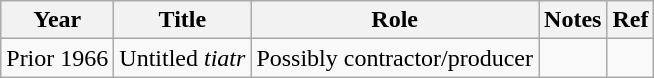<table class="wikitable">
<tr>
<th>Year</th>
<th>Title</th>
<th>Role</th>
<th>Notes</th>
<th>Ref</th>
</tr>
<tr>
<td>Prior 1966</td>
<td>Untitled <em>tiatr</em></td>
<td>Possibly contractor/producer</td>
<td></td>
<td></td>
</tr>
</table>
